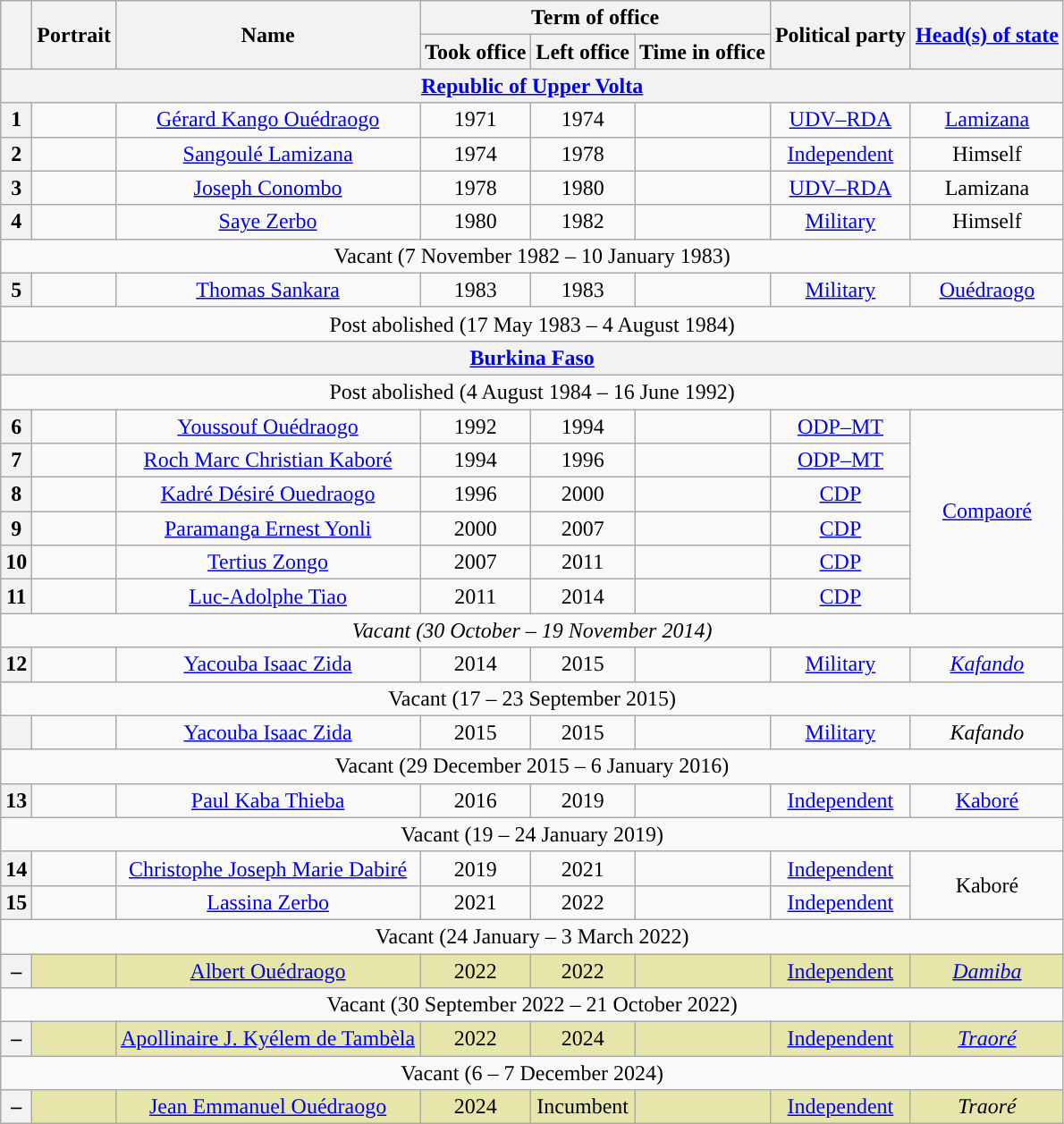<table class="wikitable" style="text-align:center">
<tr>
<th rowspan="2"></th>
<th rowspan="2">Portrait</th>
<th rowspan="2">Name<br></th>
<th colspan="3">Term of office</th>
<th rowspan="2">Political party</th>
<th rowspan="2"><a href='#'>Head(s) of state</a></th>
</tr>
<tr>
<th>Took office</th>
<th>Left office</th>
<th>Time in office</th>
</tr>
<tr>
<th colspan="8"><a href='#'>Republic of Upper Volta</a></th>
</tr>
<tr>
<th style="background:">1</th>
<td></td>
<td><a href='#'>Gérard Kango Ouédraogo</a><br></td>
<td> 1971</td>
<td> 1974<br></td>
<td></td>
<td><a href='#'>UDV–RDA</a></td>
<td><a href='#'>Lamizana</a></td>
</tr>
<tr>
<th style="background:">2</th>
<td></td>
<td><a href='#'>Sangoulé Lamizana</a><br></td>
<td> 1974</td>
<td> 1978</td>
<td></td>
<td><a href='#'>Independent</a></td>
<td>Himself</td>
</tr>
<tr>
<th style="background:">3</th>
<td></td>
<td><a href='#'>Joseph Conombo</a><br></td>
<td> 1978</td>
<td> 1980<br></td>
<td></td>
<td><a href='#'>UDV–RDA</a></td>
<td>Lamizana</td>
</tr>
<tr>
<th style="background:">4</th>
<td></td>
<td><a href='#'>Saye Zerbo</a><br></td>
<td> 1980</td>
<td> 1982<br></td>
<td></td>
<td><a href='#'>Military</a></td>
<td>Himself</td>
</tr>
<tr>
<td colspan="8">Vacant (7 November 1982 – 10 January 1983)</td>
</tr>
<tr>
<th style="background:">5</th>
<td></td>
<td><a href='#'>Thomas Sankara</a><br></td>
<td> 1983</td>
<td> 1983<br></td>
<td></td>
<td><a href='#'>Military</a></td>
<td><a href='#'>Ouédraogo</a></td>
</tr>
<tr>
<td colspan="8">Post abolished (17 May 1983 – 4 August 1984)</td>
</tr>
<tr>
<th colspan="8"><a href='#'>Burkina Faso</a></th>
</tr>
<tr>
<td colspan="8">Post abolished (4 August 1984 – 16 June 1992)</td>
</tr>
<tr>
<th style="background:">6</th>
<td></td>
<td><a href='#'>Youssouf Ouédraogo</a><br></td>
<td> 1992</td>
<td> 1994</td>
<td></td>
<td><a href='#'>ODP–MT</a></td>
<td rowspan=6><a href='#'>Compaoré</a></td>
</tr>
<tr>
<th style="background:">7</th>
<td></td>
<td><a href='#'>Roch Marc Christian Kaboré</a><br></td>
<td> 1994</td>
<td> 1996</td>
<td></td>
<td><a href='#'>ODP–MT</a></td>
</tr>
<tr>
<th style="background:">8</th>
<td></td>
<td><a href='#'>Kadré Désiré Ouedraogo</a><br></td>
<td> 1996</td>
<td> 2000</td>
<td></td>
<td><a href='#'>CDP</a></td>
</tr>
<tr>
<th style="background:">9</th>
<td></td>
<td><a href='#'>Paramanga Ernest Yonli</a><br></td>
<td> 2000</td>
<td> 2007</td>
<td></td>
<td><a href='#'>CDP</a></td>
</tr>
<tr>
<th style="background:">10</th>
<td></td>
<td><a href='#'>Tertius Zongo</a><br></td>
<td> 2007</td>
<td> 2011<br></td>
<td></td>
<td><a href='#'>CDP</a></td>
</tr>
<tr>
<th style="background:">11</th>
<td></td>
<td><a href='#'>Luc-Adolphe Tiao</a><br></td>
<td> 2011</td>
<td> 2014<br></td>
<td></td>
<td><a href='#'>CDP</a></td>
</tr>
<tr>
<td colspan="8"><em>Vacant (30 October – 19 November 2014)</em></td>
</tr>
<tr>
<th style="background:">12</th>
<td></td>
<td><a href='#'>Yacouba Isaac Zida</a><br></td>
<td> 2014</td>
<td> 2015<br></td>
<td></td>
<td><a href='#'>Military</a><br></td>
<td><em><a href='#'>Kafando</a></em></td>
</tr>
<tr>
<td colspan="8">Vacant (17 – 23 September 2015)</td>
</tr>
<tr>
<th style="background:"></th>
<td></td>
<td><a href='#'>Yacouba Isaac Zida</a><br></td>
<td> 2015<br></td>
<td> 2015</td>
<td></td>
<td><a href='#'>Military</a></td>
<td><em>Kafando</em></td>
</tr>
<tr>
<td colspan="8">Vacant (29 December 2015 – 6 January 2016)</td>
</tr>
<tr>
<th style="background:">13</th>
<td></td>
<td><a href='#'>Paul Kaba Thieba</a><br></td>
<td> 2016</td>
<td> 2019<br></td>
<td></td>
<td><a href='#'>Independent</a></td>
<td><a href='#'>Kaboré</a></td>
</tr>
<tr>
<td colspan="8">Vacant (19 – 24 January 2019)</td>
</tr>
<tr>
<th style="background:">14</th>
<td></td>
<td><a href='#'>Christophe Joseph Marie Dabiré</a><br></td>
<td> 2019</td>
<td> 2021</td>
<td></td>
<td><a href='#'>Independent</a></td>
<td rowspan=2>Kaboré</td>
</tr>
<tr>
<th style="background:">15</th>
<td></td>
<td><a href='#'>Lassina Zerbo</a><br></td>
<td> 2021</td>
<td> 2022<br></td>
<td></td>
<td><a href='#'>Independent</a></td>
</tr>
<tr>
<td colspan="8">Vacant (24 January – 3 March 2022)</td>
</tr>
<tr style="background:#e6e6aa;">
<th style="background:">–</th>
<td></td>
<td><a href='#'>Albert Ouédraogo</a><br></td>
<td> 2022</td>
<td> 2022<br></td>
<td></td>
<td><a href='#'>Independent</a></td>
<td><em><a href='#'>Damiba</a></em></td>
</tr>
<tr>
<td colspan="8">Vacant (30 September 2022 – 21 October 2022)</td>
</tr>
<tr style="background:#e6e6aa;">
<th style="background:">–</th>
<td></td>
<td><a href='#'>Apollinaire J. Kyélem de Tambèla</a><br></td>
<td> 2022</td>
<td> 2024</td>
<td></td>
<td><a href='#'>Independent</a></td>
<td><em><a href='#'>Traoré</a></em></td>
</tr>
<tr>
<td colspan="8">Vacant (6 – 7 December 2024)</td>
</tr>
<tr style="background:#e6e6aa;">
<th style="background:">–</th>
<td></td>
<td><a href='#'>Jean Emmanuel Ouédraogo</a><br></td>
<td> 2024</td>
<td>Incumbent</td>
<td></td>
<td><a href='#'>Independent</a></td>
<td><em>Traoré</em></td>
</tr>
</table>
